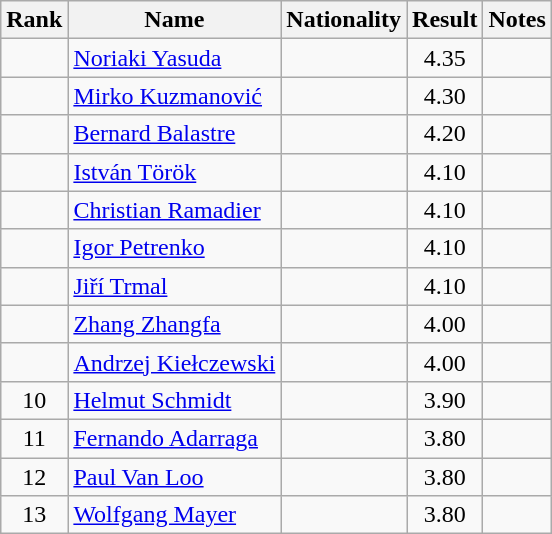<table class="wikitable sortable" style="text-align:center">
<tr>
<th>Rank</th>
<th>Name</th>
<th>Nationality</th>
<th>Result</th>
<th>Notes</th>
</tr>
<tr>
<td></td>
<td align=left><a href='#'>Noriaki Yasuda</a></td>
<td align=left></td>
<td>4.35</td>
<td></td>
</tr>
<tr>
<td></td>
<td align=left><a href='#'>Mirko Kuzmanović</a></td>
<td align=left></td>
<td>4.30</td>
<td></td>
</tr>
<tr>
<td></td>
<td align=left><a href='#'>Bernard Balastre</a></td>
<td align=left></td>
<td>4.20</td>
<td></td>
</tr>
<tr>
<td></td>
<td align=left><a href='#'>István Török</a></td>
<td align=left></td>
<td>4.10</td>
<td></td>
</tr>
<tr>
<td></td>
<td align=left><a href='#'>Christian Ramadier</a></td>
<td align=left></td>
<td>4.10</td>
<td></td>
</tr>
<tr>
<td></td>
<td align=left><a href='#'>Igor Petrenko</a></td>
<td align=left></td>
<td>4.10</td>
<td></td>
</tr>
<tr>
<td></td>
<td align=left><a href='#'>Jiří Trmal</a></td>
<td align=left></td>
<td>4.10</td>
<td></td>
</tr>
<tr>
<td></td>
<td align=left><a href='#'>Zhang Zhangfa</a></td>
<td align=left></td>
<td>4.00</td>
<td></td>
</tr>
<tr>
<td></td>
<td align=left><a href='#'>Andrzej Kiełczewski</a></td>
<td align=left></td>
<td>4.00</td>
<td></td>
</tr>
<tr>
<td>10</td>
<td align=left><a href='#'>Helmut Schmidt</a></td>
<td align=left></td>
<td>3.90</td>
<td></td>
</tr>
<tr>
<td>11</td>
<td align=left><a href='#'>Fernando Adarraga</a></td>
<td align=left></td>
<td>3.80</td>
<td></td>
</tr>
<tr>
<td>12</td>
<td align=left><a href='#'>Paul Van Loo</a></td>
<td align=left></td>
<td>3.80</td>
<td></td>
</tr>
<tr>
<td>13</td>
<td align=left><a href='#'>Wolfgang Mayer</a></td>
<td align=left></td>
<td>3.80</td>
<td></td>
</tr>
</table>
